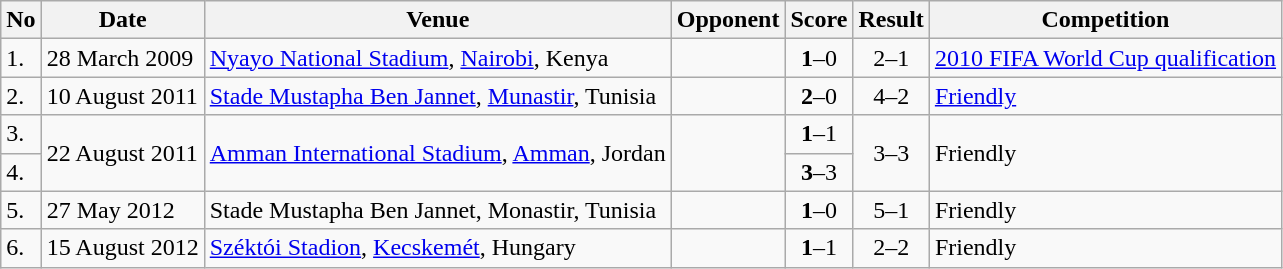<table class="wikitable">
<tr>
<th>No</th>
<th>Date</th>
<th>Venue</th>
<th>Opponent</th>
<th>Score</th>
<th>Result</th>
<th>Competition</th>
</tr>
<tr>
<td>1.</td>
<td>28 March 2009</td>
<td><a href='#'>Nyayo National Stadium</a>, <a href='#'>Nairobi</a>, Kenya</td>
<td></td>
<td align=center><strong>1</strong>–0</td>
<td align=center>2–1</td>
<td><a href='#'>2010 FIFA World Cup qualification</a></td>
</tr>
<tr>
<td>2.</td>
<td>10 August 2011</td>
<td><a href='#'>Stade Mustapha Ben Jannet</a>, <a href='#'>Munastir</a>, Tunisia</td>
<td></td>
<td align=center><strong>2</strong>–0</td>
<td align=center>4–2</td>
<td><a href='#'>Friendly</a></td>
</tr>
<tr>
<td>3.</td>
<td rowspan="2">22 August 2011</td>
<td rowspan="2"><a href='#'>Amman International Stadium</a>, <a href='#'>Amman</a>, Jordan</td>
<td rowspan="2"></td>
<td align=center><strong>1</strong>–1</td>
<td rowspan="2" style="text-align:center">3–3</td>
<td rowspan="2">Friendly</td>
</tr>
<tr>
<td>4.</td>
<td align=center><strong>3</strong>–3</td>
</tr>
<tr>
<td>5.</td>
<td>27 May 2012</td>
<td>Stade Mustapha Ben Jannet, Monastir, Tunisia</td>
<td></td>
<td align=center><strong>1</strong>–0</td>
<td align=center>5–1</td>
<td>Friendly</td>
</tr>
<tr>
<td>6.</td>
<td>15 August 2012</td>
<td><a href='#'>Széktói Stadion</a>, <a href='#'>Kecskemét</a>, Hungary</td>
<td></td>
<td align=center><strong>1</strong>–1</td>
<td align=center>2–2</td>
<td>Friendly</td>
</tr>
</table>
